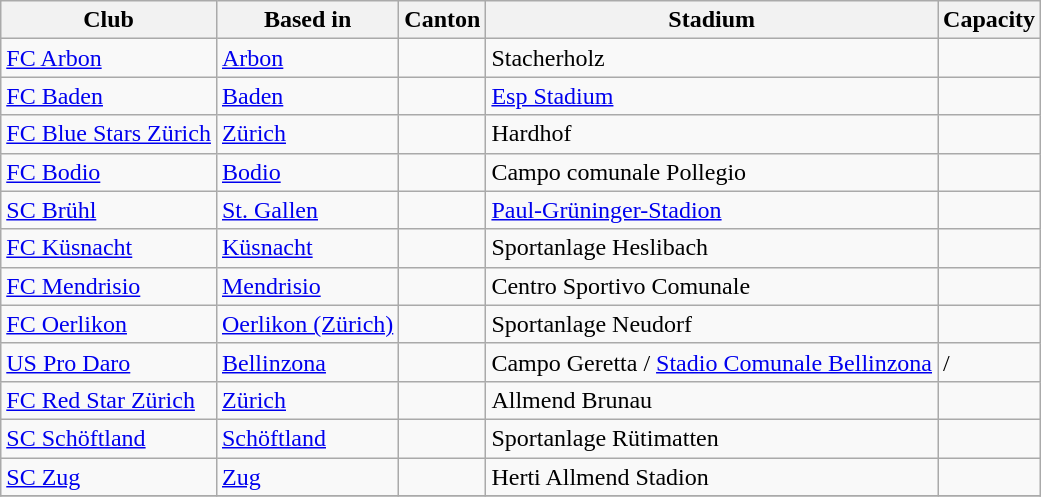<table class="wikitable">
<tr>
<th>Club</th>
<th>Based in</th>
<th>Canton</th>
<th>Stadium</th>
<th>Capacity</th>
</tr>
<tr>
<td><a href='#'>FC Arbon</a></td>
<td><a href='#'>Arbon</a></td>
<td></td>
<td>Stacherholz</td>
<td></td>
</tr>
<tr>
<td><a href='#'>FC Baden</a></td>
<td><a href='#'>Baden</a></td>
<td></td>
<td><a href='#'>Esp Stadium</a></td>
<td></td>
</tr>
<tr>
<td><a href='#'>FC Blue Stars Zürich</a></td>
<td><a href='#'>Zürich</a></td>
<td></td>
<td>Hardhof</td>
<td></td>
</tr>
<tr>
<td><a href='#'>FC Bodio</a></td>
<td><a href='#'>Bodio</a></td>
<td></td>
<td>Campo comunale Pollegio</td>
<td></td>
</tr>
<tr>
<td><a href='#'>SC Brühl</a></td>
<td><a href='#'>St. Gallen</a></td>
<td></td>
<td><a href='#'>Paul-Grüninger-Stadion</a></td>
<td></td>
</tr>
<tr>
<td><a href='#'>FC Küsnacht</a></td>
<td><a href='#'>Küsnacht</a></td>
<td></td>
<td>Sportanlage Heslibach</td>
<td></td>
</tr>
<tr>
<td><a href='#'>FC Mendrisio</a></td>
<td><a href='#'>Mendrisio</a></td>
<td></td>
<td>Centro Sportivo Comunale</td>
<td></td>
</tr>
<tr>
<td><a href='#'>FC Oerlikon</a></td>
<td><a href='#'>Oerlikon (Zürich)</a></td>
<td></td>
<td>Sportanlage Neudorf</td>
<td></td>
</tr>
<tr>
<td><a href='#'>US Pro Daro</a></td>
<td><a href='#'>Bellinzona</a></td>
<td></td>
<td>Campo Geretta / <a href='#'>Stadio Comunale Bellinzona</a></td>
<td> / </td>
</tr>
<tr>
<td><a href='#'>FC Red Star Zürich</a></td>
<td><a href='#'>Zürich</a></td>
<td></td>
<td>Allmend Brunau</td>
<td></td>
</tr>
<tr>
<td><a href='#'>SC Schöftland</a></td>
<td><a href='#'>Schöftland</a></td>
<td></td>
<td>Sportanlage Rütimatten</td>
<td></td>
</tr>
<tr>
<td><a href='#'>SC Zug</a></td>
<td><a href='#'>Zug</a></td>
<td></td>
<td>Herti Allmend Stadion</td>
<td></td>
</tr>
<tr>
</tr>
</table>
